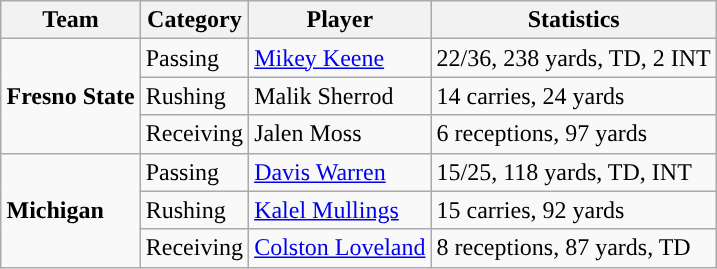<table class="wikitable" style="float: right;">
<tr>
<th>Team</th>
<th>Category</th>
<th>Player</th>
<th>Statistics</th>
</tr>
<tr>
<td rowspan=3><strong>Fresno State</strong></td>
<td>Passing</td>
<td><a href='#'>Mikey Keene</a></td>
<td>22/36, 238 yards, TD, 2 INT</td>
</tr>
<tr>
<td>Rushing</td>
<td>Malik Sherrod</td>
<td>14 carries, 24 yards</td>
</tr>
<tr>
<td>Receiving</td>
<td>Jalen Moss</td>
<td>6 receptions, 97 yards</td>
</tr>
<tr>
<td rowspan=3><strong>Michigan</strong></td>
<td>Passing</td>
<td><a href='#'>Davis Warren</a></td>
<td>15/25, 118 yards, TD, INT</td>
</tr>
<tr>
<td>Rushing</td>
<td><a href='#'>Kalel Mullings</a></td>
<td>15 carries, 92 yards</td>
</tr>
<tr>
<td>Receiving</td>
<td><a href='#'>Colston Loveland</a></td>
<td>8 receptions, 87 yards, TD</td>
</tr>
</table>
